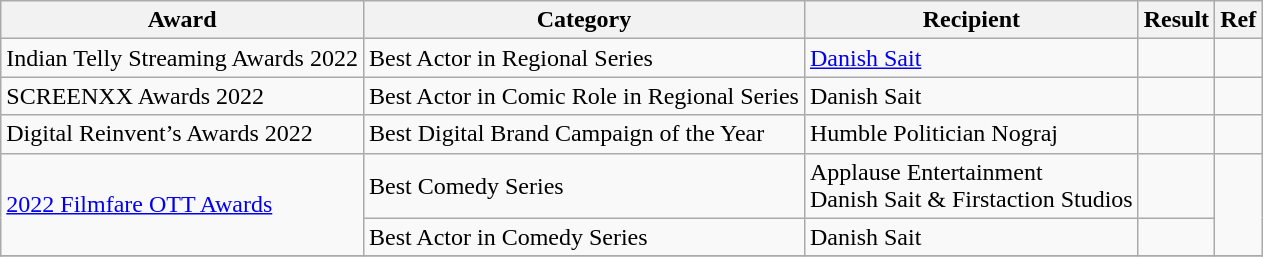<table class="wikitable">
<tr>
<th>Award</th>
<th>Category</th>
<th>Recipient</th>
<th>Result</th>
<th>Ref</th>
</tr>
<tr>
<td>Indian Telly Streaming Awards 2022</td>
<td>Best Actor in Regional Series</td>
<td><a href='#'>Danish Sait</a></td>
<td></td>
<td></td>
</tr>
<tr>
<td>SCREENXX Awards 2022</td>
<td>Best Actor in Comic Role in Regional Series</td>
<td>Danish Sait</td>
<td></td>
<td></td>
</tr>
<tr>
<td>Digital Reinvent’s Awards 2022</td>
<td>Best Digital Brand Campaign of the Year</td>
<td>Humble Politician Nograj</td>
<td></td>
<td></td>
</tr>
<tr>
<td rowspan=2><a href='#'>2022 Filmfare OTT Awards</a></td>
<td>Best Comedy Series</td>
<td>Applause Entertainment <br>Danish Sait & Firstaction Studios</td>
<td></td>
<td rowspan=2></td>
</tr>
<tr>
<td>Best Actor in Comedy Series</td>
<td>Danish Sait</td>
<td></td>
</tr>
<tr>
</tr>
</table>
